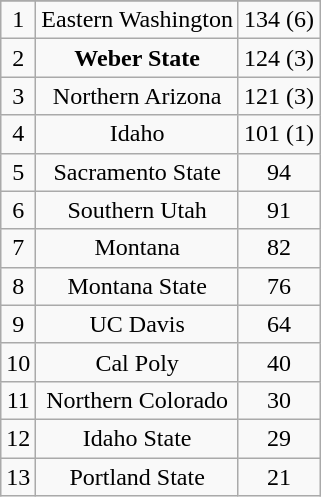<table class="wikitable" style="display: inline-table;">
<tr align="center">
</tr>
<tr align="center">
<td>1</td>
<td>Eastern Washington</td>
<td>134 (6)</td>
</tr>
<tr align="center">
<td>2</td>
<td><strong>Weber State</strong></td>
<td>124 (3)</td>
</tr>
<tr align="center">
<td>3</td>
<td>Northern Arizona</td>
<td>121 (3)</td>
</tr>
<tr align="center">
<td>4</td>
<td>Idaho</td>
<td>101 (1)</td>
</tr>
<tr align="center">
<td>5</td>
<td>Sacramento State</td>
<td>94</td>
</tr>
<tr align="center">
<td>6</td>
<td>Southern Utah</td>
<td>91</td>
</tr>
<tr align="center">
<td>7</td>
<td>Montana</td>
<td>82</td>
</tr>
<tr align="center">
<td>8</td>
<td>Montana State</td>
<td>76</td>
</tr>
<tr align="center">
<td>9</td>
<td>UC Davis</td>
<td>64</td>
</tr>
<tr align="center">
<td>10</td>
<td>Cal Poly</td>
<td>40</td>
</tr>
<tr align="center">
<td>11</td>
<td>Northern Colorado</td>
<td>30</td>
</tr>
<tr align="center">
<td>12</td>
<td>Idaho State</td>
<td>29</td>
</tr>
<tr align="center">
<td>13</td>
<td>Portland State</td>
<td>21</td>
</tr>
</table>
